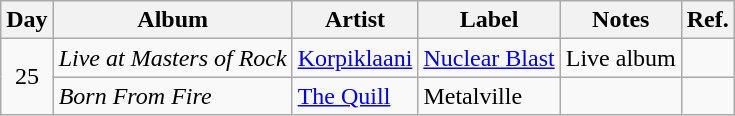<table class="wikitable">
<tr>
<th>Day</th>
<th>Album</th>
<th>Artist</th>
<th>Label</th>
<th>Notes</th>
<th>Ref.</th>
</tr>
<tr>
<td rowspan="2" style="text-align:center;">25</td>
<td><em>Live at Masters of Rock</em></td>
<td><a href='#'>Korpiklaani</a></td>
<td><a href='#'>Nuclear Blast</a></td>
<td>Live album</td>
<td style="text-align:center;"></td>
</tr>
<tr>
<td><em>Born From Fire</em></td>
<td><a href='#'>The Quill</a></td>
<td>Metalville</td>
<td></td>
<td style="text-align:center;"></td>
</tr>
</table>
